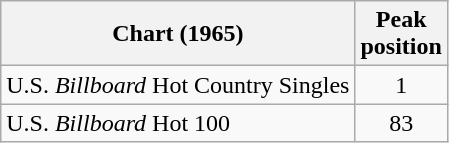<table class="wikitable sortable">
<tr>
<th align="left">Chart (1965)</th>
<th align="center">Peak<br>position</th>
</tr>
<tr>
<td align="left">U.S. <em>Billboard</em> Hot Country Singles</td>
<td align="center">1</td>
</tr>
<tr>
<td align="left">U.S. <em>Billboard</em> Hot 100</td>
<td align="center">83</td>
</tr>
</table>
